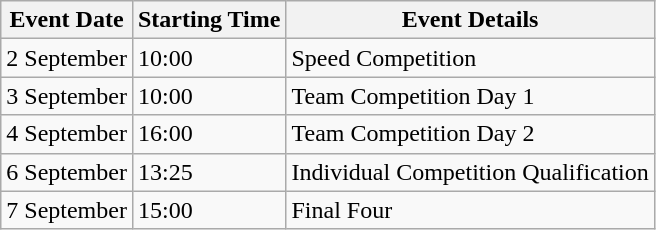<table class="wikitable">
<tr>
<th>Event Date</th>
<th>Starting Time</th>
<th>Event Details</th>
</tr>
<tr>
<td>2 September</td>
<td>10:00</td>
<td>Speed Competition</td>
</tr>
<tr>
<td>3 September</td>
<td>10:00</td>
<td>Team Competition Day 1</td>
</tr>
<tr>
<td>4 September</td>
<td>16:00</td>
<td>Team Competition Day 2</td>
</tr>
<tr>
<td>6 September</td>
<td>13:25</td>
<td>Individual Competition Qualification</td>
</tr>
<tr>
<td>7 September</td>
<td>15:00</td>
<td>Final Four</td>
</tr>
</table>
